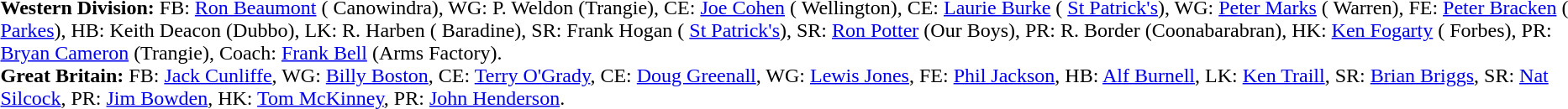<table width="100%" class="mw-collapsible mw-collapsed">
<tr>
<td valign="top" width="50%"><br><strong>Western Division:</strong> FB: <a href='#'>Ron Beaumont</a> ( Canowindra), WG: P. Weldon (Trangie), CE: <a href='#'>Joe Cohen</a> ( Wellington), CE: <a href='#'>Laurie Burke</a> ( <a href='#'>St Patrick's</a>), WG: <a href='#'>Peter Marks</a> ( Warren), FE: <a href='#'>Peter Bracken</a> ( <a href='#'>Parkes</a>), HB: Keith Deacon (Dubbo), LK: R. Harben ( Baradine), SR: Frank Hogan ( <a href='#'>St Patrick's</a>), SR: <a href='#'>Ron Potter</a> (Our Boys), PR: R. Border (Coonabarabran), HK: <a href='#'>Ken Fogarty</a> ( Forbes), PR: <a href='#'>Bryan Cameron</a> (Trangie), Coach: <a href='#'>Frank Bell</a> (Arms Factory).<br> 
<strong>Great Britain:</strong> FB: <a href='#'>Jack Cunliffe</a>, WG: <a href='#'>Billy Boston</a>, CE: <a href='#'>Terry O'Grady</a>, CE: <a href='#'>Doug Greenall</a>, WG: <a href='#'>Lewis Jones</a>, FE: <a href='#'>Phil Jackson</a>, HB: <a href='#'>Alf Burnell</a>, LK: <a href='#'>Ken Traill</a>, SR: <a href='#'>Brian Briggs</a>, SR: <a href='#'>Nat Silcock</a>, PR: <a href='#'>Jim Bowden</a>, HK: <a href='#'>Tom McKinney</a>, PR: <a href='#'>John Henderson</a>. <br></td>
</tr>
</table>
